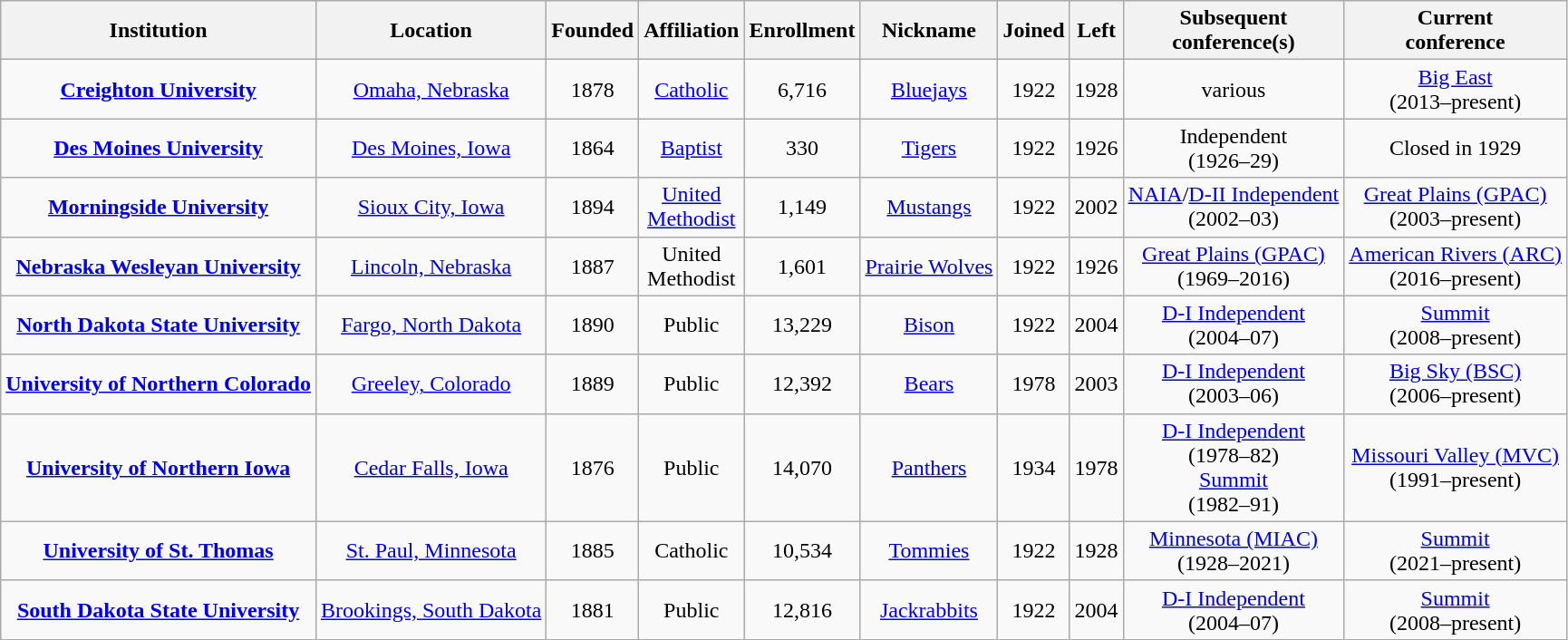<table class="wikitable sortable" style="text-align:center;">
<tr>
<th>Institution</th>
<th>Location</th>
<th>Founded</th>
<th>Affiliation</th>
<th>Enrollment</th>
<th>Nickname</th>
<th>Joined</th>
<th>Left</th>
<th>Subsequent<br>conference(s)</th>
<th>Current<br>conference</th>
</tr>
<tr>
<td><strong><a href='#'>Creighton University</a></strong></td>
<td><a href='#'>Omaha, Nebraska</a></td>
<td>1878</td>
<td><a href='#'>Catholic</a><br></td>
<td>6,716</td>
<td><a href='#'>Bluejays</a></td>
<td>1922</td>
<td>1928</td>
<td>various</td>
<td><a href='#'>Big East</a><br>(2013–present)</td>
</tr>
<tr>
<td><strong><a href='#'>Des Moines University</a></strong></td>
<td><a href='#'>Des Moines, Iowa</a></td>
<td>1864</td>
<td><a href='#'>Baptist</a></td>
<td>330</td>
<td><a href='#'>Tigers</a></td>
<td>1922</td>
<td>1926</td>
<td>Independent<br>(1926–29)</td>
<td>Closed in 1929</td>
</tr>
<tr>
<td><strong><a href='#'>Morningside University</a></strong></td>
<td><a href='#'>Sioux City, Iowa</a></td>
<td>1894</td>
<td><a href='#'>United<br>Methodist</a></td>
<td>1,149</td>
<td><a href='#'>Mustangs</a></td>
<td>1922</td>
<td>2002</td>
<td><a href='#'>NAIA</a>/<a href='#'>D-II Independent</a><br>(2002–03)</td>
<td><a href='#'>Great Plains (GPAC)</a><br>(2003–present)</td>
</tr>
<tr>
<td><strong><a href='#'>Nebraska Wesleyan University</a></strong></td>
<td><a href='#'>Lincoln, Nebraska</a></td>
<td>1887</td>
<td>United<br>Methodist</td>
<td>1,601</td>
<td><a href='#'>Prairie Wolves</a></td>
<td>1922</td>
<td>1926</td>
<td><a href='#'>Great Plains (GPAC)</a><br>(1969–2016)</td>
<td><a href='#'>American Rivers (ARC)</a><br>(2016–present)</td>
</tr>
<tr>
<td><strong><a href='#'>North Dakota State University</a></strong></td>
<td><a href='#'>Fargo, North Dakota</a></td>
<td>1890</td>
<td>Public</td>
<td>13,229</td>
<td><a href='#'>Bison</a></td>
<td>1922</td>
<td>2004</td>
<td><a href='#'>D-I Independent</a><br>(2004–07)</td>
<td><a href='#'>Summit</a><br>(2008–present)</td>
</tr>
<tr>
<td><strong><a href='#'>University of Northern Colorado</a></strong></td>
<td><a href='#'>Greeley, Colorado</a></td>
<td>1889</td>
<td>Public</td>
<td>12,392</td>
<td><a href='#'>Bears</a></td>
<td>1978</td>
<td>2003</td>
<td><a href='#'>D-I Independent</a><br>(2003–06)</td>
<td><a href='#'>Big Sky (BSC)</a><br>(2006–present)</td>
</tr>
<tr>
<td><strong><a href='#'>University of Northern Iowa</a></strong></td>
<td><a href='#'>Cedar Falls, Iowa</a></td>
<td>1876</td>
<td>Public</td>
<td>14,070</td>
<td><a href='#'>Panthers</a></td>
<td>1934</td>
<td>1978</td>
<td><a href='#'>D-I Independent</a><br>(1978–82)<br><a href='#'>Summit</a><br>(1982–91)</td>
<td><a href='#'>Missouri Valley (MVC)</a><br>(1991–present)</td>
</tr>
<tr>
<td><strong><a href='#'>University of St. Thomas</a></strong></td>
<td><a href='#'>St. Paul, Minnesota</a></td>
<td>1885</td>
<td>Catholic<br></td>
<td>10,534</td>
<td><a href='#'>Tommies</a></td>
<td>1922</td>
<td>1928</td>
<td><a href='#'>Minnesota (MIAC)</a><br>(1928–2021)</td>
<td><a href='#'>Summit</a><br>(2021–present)</td>
</tr>
<tr>
<td><strong><a href='#'>South Dakota State University</a></strong></td>
<td><a href='#'>Brookings, South Dakota</a></td>
<td>1881</td>
<td>Public</td>
<td>12,816</td>
<td><a href='#'>Jackrabbits</a></td>
<td>1922</td>
<td>2004</td>
<td><a href='#'>D-I Independent</a><br>(2004–07)</td>
<td><a href='#'>Summit</a><br>(2008–present)</td>
</tr>
</table>
